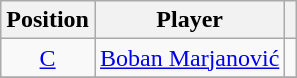<table class="wikitable" style="text-align: center;">
<tr>
<th>Position</th>
<th>Player</th>
<th></th>
</tr>
<tr>
<td><a href='#'>C</a></td>
<td align="left"> <a href='#'>Boban Marjanović</a></td>
<td></td>
</tr>
<tr>
</tr>
</table>
